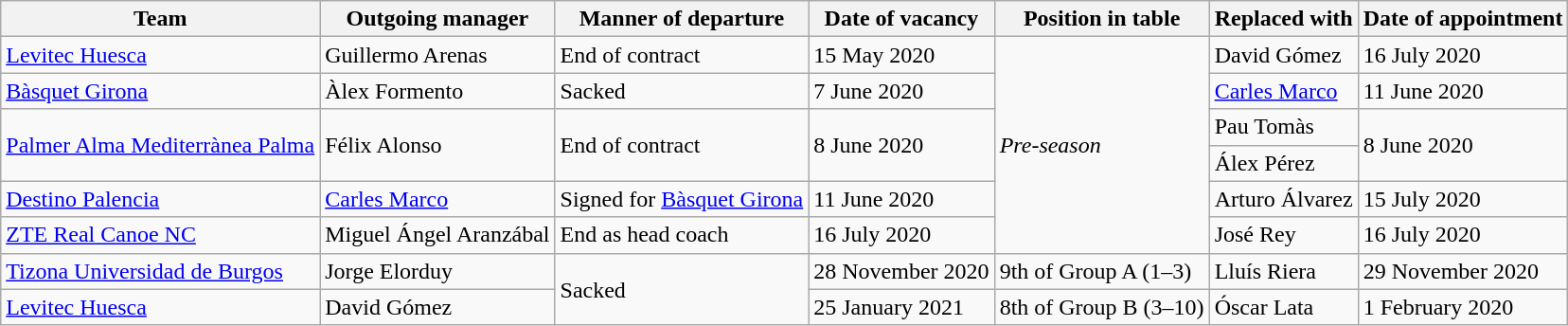<table class="wikitable sortable">
<tr>
<th>Team</th>
<th>Outgoing manager</th>
<th>Manner of departure</th>
<th>Date of vacancy</th>
<th>Position in table</th>
<th>Replaced with</th>
<th>Date of appointment</th>
</tr>
<tr>
<td><a href='#'>Levitec Huesca</a></td>
<td>Guillermo Arenas</td>
<td>End of contract</td>
<td>15 May 2020</td>
<td rowspan=6><em>Pre-season</em></td>
<td>David Gómez</td>
<td>16 July 2020</td>
</tr>
<tr>
<td><a href='#'>Bàsquet Girona</a></td>
<td>Àlex Formento</td>
<td>Sacked</td>
<td>7 June 2020</td>
<td><a href='#'>Carles Marco</a></td>
<td>11 June 2020</td>
</tr>
<tr>
<td rowspan=2><a href='#'>Palmer Alma Mediterrànea Palma</a></td>
<td rowspan=2>Félix Alonso</td>
<td rowspan=2>End of contract</td>
<td rowspan=2>8 June 2020</td>
<td>Pau Tomàs</td>
<td rowspan=2>8 June 2020</td>
</tr>
<tr>
<td>Álex Pérez</td>
</tr>
<tr>
<td><a href='#'>Destino Palencia</a></td>
<td><a href='#'>Carles Marco</a></td>
<td>Signed for <a href='#'>Bàsquet Girona</a></td>
<td>11 June 2020</td>
<td>Arturo Álvarez</td>
<td>15 July 2020</td>
</tr>
<tr>
<td><a href='#'>ZTE Real Canoe NC</a></td>
<td>Miguel Ángel Aranzábal</td>
<td>End as head coach</td>
<td>16 July 2020</td>
<td>José Rey</td>
<td>16 July 2020</td>
</tr>
<tr>
<td><a href='#'>Tizona Universidad de Burgos</a></td>
<td>Jorge Elorduy</td>
<td rowspan=2>Sacked</td>
<td>28 November 2020</td>
<td>9th of Group A (1–3)</td>
<td>Lluís Riera</td>
<td>29 November 2020</td>
</tr>
<tr>
<td><a href='#'>Levitec Huesca</a></td>
<td>David Gómez</td>
<td>25 January 2021</td>
<td>8th of Group B (3–10)</td>
<td>Óscar Lata</td>
<td>1 February 2020</td>
</tr>
</table>
